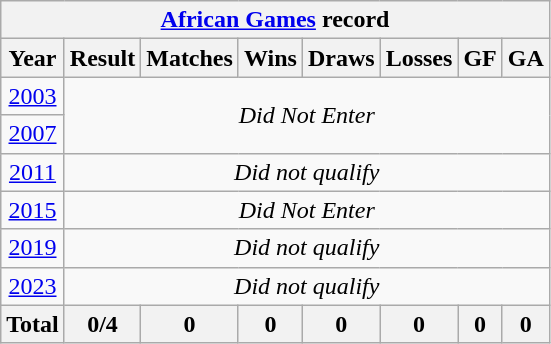<table class="wikitable" style="text-align: center;">
<tr>
<th colspan=8><a href='#'>African Games</a> record</th>
</tr>
<tr>
<th>Year</th>
<th>Result</th>
<th>Matches</th>
<th>Wins</th>
<th>Draws</th>
<th>Losses</th>
<th>GF</th>
<th>GA</th>
</tr>
<tr>
<td> <a href='#'>2003</a></td>
<td colspan="7" rowspan="2"><em>Did Not Enter</em></td>
</tr>
<tr>
<td> <a href='#'>2007</a></td>
</tr>
<tr>
<td> <a href='#'>2011</a></td>
<td colspan="7"><em>Did not qualify</em></td>
</tr>
<tr>
<td> <a href='#'>2015</a></td>
<td colspan="7"><em>Did Not Enter</em></td>
</tr>
<tr>
<td> <a href='#'>2019</a></td>
<td colspan="7"><em>Did not qualify</em></td>
</tr>
<tr>
<td> <a href='#'>2023</a></td>
<td colspan="7"><em>Did not qualify</em></td>
</tr>
<tr>
<th>Total</th>
<th>0/4</th>
<th>0</th>
<th>0</th>
<th>0</th>
<th>0</th>
<th>0</th>
<th>0</th>
</tr>
</table>
